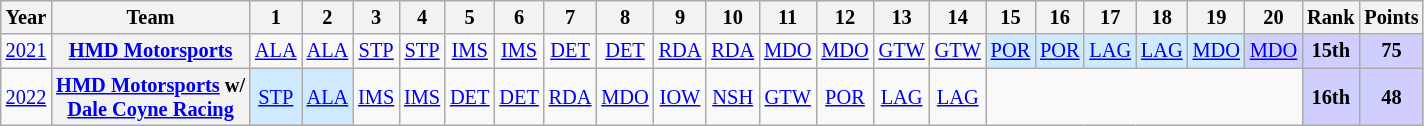<table class="wikitable" style="text-align:center; font-size:85%">
<tr>
<th>Year</th>
<th>Team</th>
<th>1</th>
<th>2</th>
<th>3</th>
<th>4</th>
<th>5</th>
<th>6</th>
<th>7</th>
<th>8</th>
<th>9</th>
<th>10</th>
<th>11</th>
<th>12</th>
<th>13</th>
<th>14</th>
<th>15</th>
<th>16</th>
<th>17</th>
<th>18</th>
<th>19</th>
<th>20</th>
<th>Rank</th>
<th>Points</th>
</tr>
<tr>
<td><a href='#'>2021</a></td>
<th nowrap><a href='#'>HMD Motorsports</a></th>
<td><a href='#'>ALA</a><br></td>
<td><a href='#'>ALA</a><br></td>
<td><a href='#'>STP</a><br></td>
<td><a href='#'>STP</a><br></td>
<td><a href='#'>IMS</a><br></td>
<td><a href='#'>IMS</a><br></td>
<td><a href='#'>DET</a><br></td>
<td><a href='#'>DET</a><br></td>
<td><a href='#'>RDA</a><br></td>
<td><a href='#'>RDA</a><br></td>
<td><a href='#'>MDO</a><br></td>
<td><a href='#'>MDO</a><br></td>
<td><a href='#'>GTW</a><br></td>
<td><a href='#'>GTW</a><br></td>
<td style="background:#CFEAFF;"><a href='#'>POR</a><br></td>
<td style="background:#CFEAFF;"><a href='#'>POR</a><br></td>
<td style="background:#CFEAFF;"><a href='#'>LAG</a><br></td>
<td style="background:#CFEAFF;"><a href='#'>LAG</a><br></td>
<td style="background:#CFEAFF;"><a href='#'>MDO</a><br></td>
<td style="background:#CFCFFF;"><a href='#'>MDO</a><br></td>
<th style="background:#CFCFFF;">15th</th>
<th style="background:#CFCFFF;">75</th>
</tr>
<tr>
<td><a href='#'>2022</a></td>
<th nowrap><a href='#'>HMD Motorsports</a> w/<br> <a href='#'>Dale Coyne Racing</a></th>
<td style="background:#CFEAFF;"><a href='#'>STP</a><br></td>
<td style="background:#CFEAFF;"><a href='#'>ALA</a><br></td>
<td><a href='#'>IMS</a><br></td>
<td><a href='#'>IMS</a><br></td>
<td><a href='#'>DET</a><br></td>
<td><a href='#'>DET</a><br></td>
<td><a href='#'>RDA</a><br></td>
<td><a href='#'>MDO</a><br></td>
<td><a href='#'>IOW</a><br></td>
<td><a href='#'>NSH</a><br></td>
<td><a href='#'>GTW</a><br></td>
<td><a href='#'>POR</a><br></td>
<td><a href='#'>LAG</a><br></td>
<td><a href='#'>LAG</a><br></td>
<td colspan=6></td>
<th style="background:#CFCFFF;">16th</th>
<th style="background:#CFCFFF;">48</th>
</tr>
</table>
